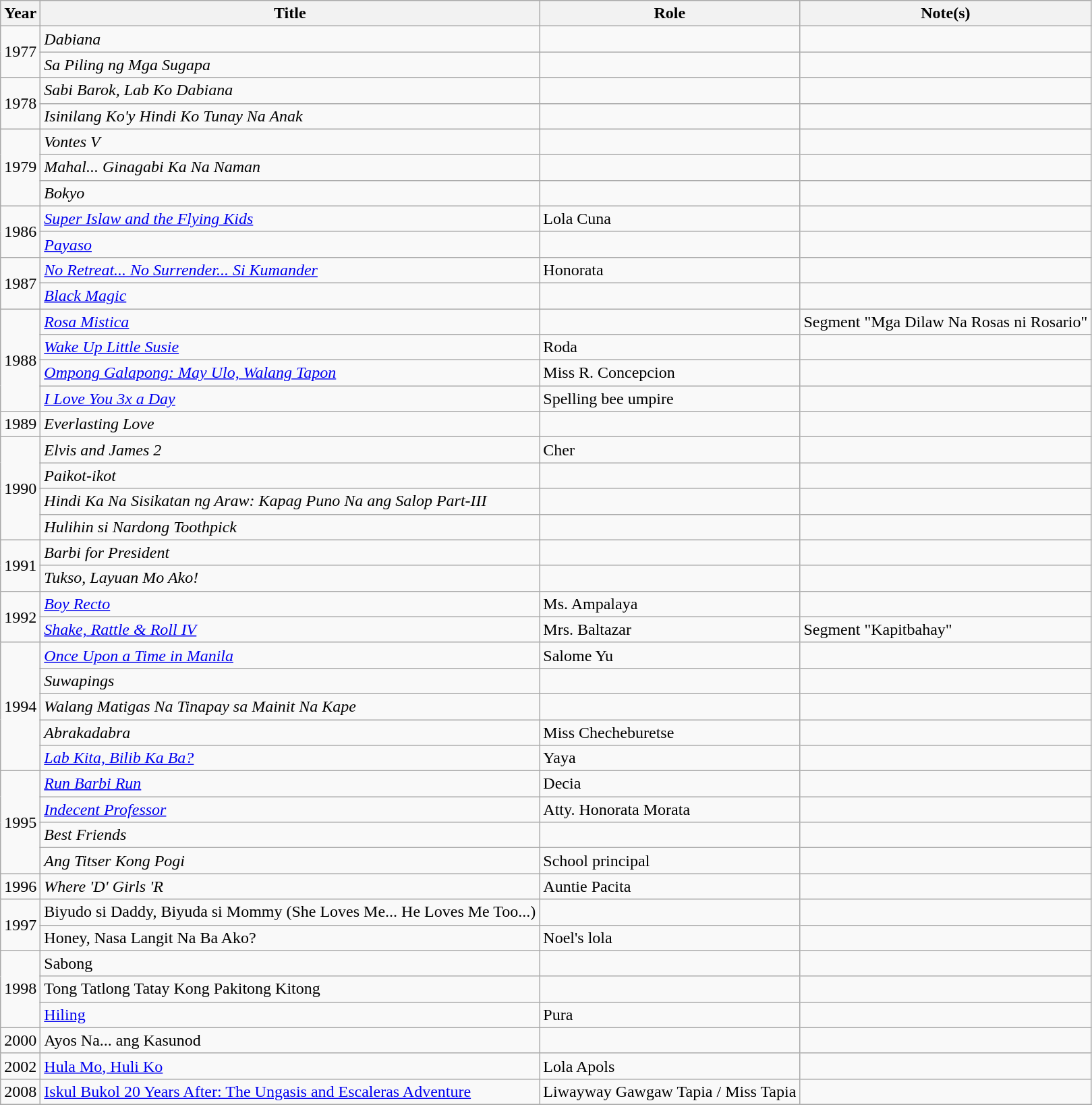<table class="wikitable sortable">
<tr>
<th>Year</th>
<th>Title</th>
<th>Role</th>
<th>Note(s)</th>
</tr>
<tr>
<td rowspan="2">1977</td>
<td><em>Dabiana</em></td>
<td></td>
<td></td>
</tr>
<tr>
<td><em>Sa Piling ng Mga Sugapa</em></td>
<td></td>
<td></td>
</tr>
<tr>
<td rowspan="2">1978</td>
<td><em>Sabi Barok, Lab Ko Dabiana</em></td>
<td></td>
<td></td>
</tr>
<tr>
<td><em>Isinilang Ko'y Hindi Ko Tunay Na Anak</em></td>
<td></td>
<td></td>
</tr>
<tr>
<td rowspan="3">1979</td>
<td><em>Vontes V</em></td>
<td></td>
<td></td>
</tr>
<tr>
<td><em>Mahal... Ginagabi Ka Na Naman</em></td>
<td></td>
<td></td>
</tr>
<tr>
<td><em>Bokyo</em></td>
<td></td>
<td></td>
</tr>
<tr>
<td rowspan="2">1986</td>
<td><em><a href='#'>Super Islaw and the Flying Kids</a></em></td>
<td>Lola Cuna</td>
<td></td>
</tr>
<tr>
<td><em><a href='#'>Payaso</a></em></td>
<td></td>
<td></td>
</tr>
<tr>
<td rowspan="2">1987</td>
<td><em><a href='#'>No Retreat... No Surrender... Si Kumander</a></em></td>
<td>Honorata</td>
<td></td>
</tr>
<tr>
<td><em><a href='#'>Black Magic</a></em></td>
<td></td>
<td></td>
</tr>
<tr>
<td rowspan="4">1988</td>
<td><em><a href='#'>Rosa Mistica</a></em></td>
<td></td>
<td>Segment "Mga Dilaw Na Rosas ni Rosario"</td>
</tr>
<tr>
<td><em><a href='#'>Wake Up Little Susie</a></em></td>
<td>Roda</td>
<td></td>
</tr>
<tr>
<td><em><a href='#'>Ompong Galapong: May Ulo, Walang Tapon</a></em></td>
<td>Miss R. Concepcion</td>
<td></td>
</tr>
<tr>
<td><em><a href='#'>I Love You 3x a Day</a></em></td>
<td>Spelling bee umpire</td>
<td></td>
</tr>
<tr>
<td>1989</td>
<td><em>Everlasting Love</em></td>
<td></td>
<td></td>
</tr>
<tr>
<td rowspan="4">1990</td>
<td><em>Elvis and James 2</em></td>
<td>Cher</td>
<td></td>
</tr>
<tr>
<td><em>Paikot-ikot</em></td>
<td></td>
<td></td>
</tr>
<tr>
<td><em>Hindi Ka Na Sisikatan ng Araw: Kapag Puno Na ang Salop Part-III</em></td>
<td></td>
<td></td>
</tr>
<tr>
<td><em>Hulihin si Nardong Toothpick</em></td>
<td></td>
<td></td>
</tr>
<tr>
<td rowspan="2">1991</td>
<td><em>Barbi for President</em></td>
<td></td>
<td></td>
</tr>
<tr>
<td><em>Tukso, Layuan Mo Ako!</em></td>
<td></td>
<td></td>
</tr>
<tr>
<td rowspan="2">1992</td>
<td><em><a href='#'>Boy Recto</a></em></td>
<td>Ms. Ampalaya</td>
<td></td>
</tr>
<tr>
<td><em><a href='#'>Shake, Rattle & Roll IV</a></em></td>
<td>Mrs. Baltazar</td>
<td>Segment "Kapitbahay"</td>
</tr>
<tr>
<td rowspan="5">1994</td>
<td><em><a href='#'>Once Upon a Time in Manila</a></em></td>
<td>Salome Yu</td>
<td></td>
</tr>
<tr>
<td><em>Suwapings</em></td>
<td></td>
<td></td>
</tr>
<tr>
<td><em>Walang Matigas Na Tinapay sa Mainit Na Kape</em></td>
<td></td>
<td></td>
</tr>
<tr>
<td><em>Abrakadabra</em></td>
<td>Miss Checheburetse</td>
<td></td>
</tr>
<tr>
<td><em><a href='#'>Lab Kita, Bilib Ka Ba?</a></em></td>
<td>Yaya</td>
<td></td>
</tr>
<tr>
<td rowspan="4">1995</td>
<td><em><a href='#'>Run Barbi Run</a></em></td>
<td>Decia</td>
<td></td>
</tr>
<tr>
<td><em><a href='#'>Indecent Professor</a></em></td>
<td>Atty. Honorata Morata</td>
<td></td>
</tr>
<tr>
<td><em>Best Friends</em></td>
<td></td>
<td></td>
</tr>
<tr>
<td><em>Ang Titser Kong Pogi</em></td>
<td>School principal</td>
<td></td>
</tr>
<tr>
<td>1996</td>
<td><em>Where 'D' Girls 'R<strong></td>
<td>Auntie Pacita</td>
<td></td>
</tr>
<tr>
<td rowspan="2">1997</td>
<td></em>Biyudo si Daddy, Biyuda si Mommy (She Loves Me... He Loves Me Too...)<em></td>
<td></td>
<td></td>
</tr>
<tr>
<td></em>Honey, Nasa Langit Na Ba Ako?<em></td>
<td>Noel's lola</td>
<td></td>
</tr>
<tr>
<td rowspan="3">1998</td>
<td></em>Sabong<em></td>
<td></td>
<td></td>
</tr>
<tr>
<td></em>Tong Tatlong Tatay Kong Pakitong Kitong<em></td>
<td></td>
<td></td>
</tr>
<tr>
<td></em><a href='#'>Hiling</a><em></td>
<td>Pura</td>
<td></td>
</tr>
<tr>
<td>2000</td>
<td></em>Ayos Na... ang Kasunod<em></td>
<td></td>
<td></td>
</tr>
<tr>
<td>2002</td>
<td></em><a href='#'>Hula Mo, Huli Ko</a><em></td>
<td>Lola Apols</td>
<td></td>
</tr>
<tr>
<td>2008</td>
<td></em><a href='#'>Iskul Bukol 20 Years After: The Ungasis and Escaleras Adventure</a><em></td>
<td>Liwayway Gawgaw Tapia / Miss Tapia</td>
<td></td>
</tr>
<tr>
</tr>
</table>
